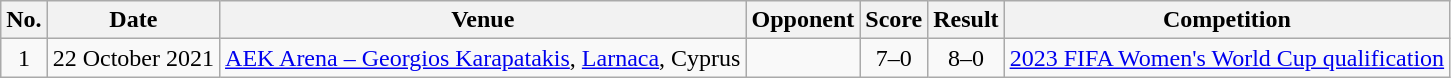<table class="wikitable sortable">
<tr>
<th scope="col">No.</th>
<th scope="col">Date</th>
<th scope="col">Venue</th>
<th scope="col">Opponent</th>
<th scope="col">Score</th>
<th scope="col">Result</th>
<th scope="col">Competition</th>
</tr>
<tr>
<td align="center">1</td>
<td>22 October 2021</td>
<td><a href='#'>AEK Arena – Georgios Karapatakis</a>, <a href='#'>Larnaca</a>, Cyprus</td>
<td></td>
<td align="center">7–0</td>
<td align="center">8–0</td>
<td><a href='#'>2023 FIFA Women's World Cup qualification</a></td>
</tr>
</table>
